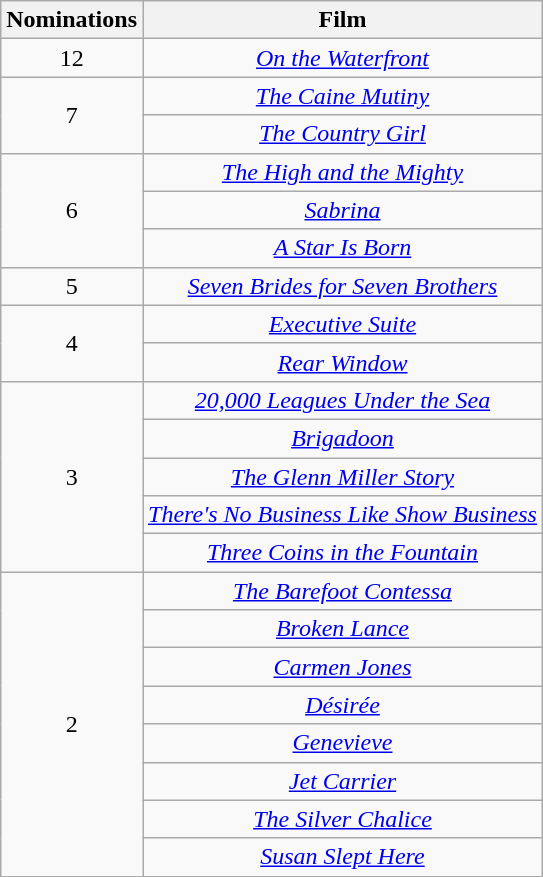<table class="wikitable" rowspan="2" style="text-align:center;">
<tr>
<th scope="col" style="width:55px;">Nominations</th>
<th scope="col" style="text-align:center;">Film</th>
</tr>
<tr>
<td rowspan="1" style="text-align:center">12</td>
<td><em><a href='#'>On the Waterfront</a></em></td>
</tr>
<tr>
<td rowspan="2" style="text-align:center">7</td>
<td><em><a href='#'>The Caine Mutiny</a></em></td>
</tr>
<tr>
<td><em><a href='#'>The Country Girl</a></em></td>
</tr>
<tr>
<td rowspan="3" style="text-align:center">6</td>
<td><em><a href='#'>The High and the Mighty</a></em></td>
</tr>
<tr>
<td><em><a href='#'>Sabrina</a></em></td>
</tr>
<tr>
<td><em><a href='#'>A Star Is Born</a></em></td>
</tr>
<tr>
<td rowspan="1" style="text-align:center">5</td>
<td><em><a href='#'>Seven Brides for Seven Brothers</a></em></td>
</tr>
<tr>
<td rowspan="2" style="text-align:center">4</td>
<td><em><a href='#'>Executive Suite</a></em></td>
</tr>
<tr>
<td><em><a href='#'>Rear Window</a></em></td>
</tr>
<tr>
<td rowspan=5, style="text-align:center">3</td>
<td><em><a href='#'>20,000 Leagues Under the Sea</a></em></td>
</tr>
<tr>
<td><em><a href='#'>Brigadoon</a></em></td>
</tr>
<tr>
<td><em><a href='#'>The Glenn Miller Story</a></em></td>
</tr>
<tr>
<td><em><a href='#'>There's No Business Like Show Business</a></em></td>
</tr>
<tr>
<td><em><a href='#'>Three Coins in the Fountain</a></em></td>
</tr>
<tr>
<td rowspan=8, style="text-align:center">2</td>
<td><em><a href='#'>The Barefoot Contessa</a></em></td>
</tr>
<tr>
<td><em><a href='#'>Broken Lance</a></em></td>
</tr>
<tr>
<td><em><a href='#'>Carmen Jones</a></em></td>
</tr>
<tr>
<td><em><a href='#'>Désirée</a></em></td>
</tr>
<tr>
<td><em><a href='#'>Genevieve</a></em></td>
</tr>
<tr>
<td><em><a href='#'>Jet Carrier</a></em></td>
</tr>
<tr>
<td><em><a href='#'>The Silver Chalice</a></em></td>
</tr>
<tr>
<td><em><a href='#'>Susan Slept Here</a></em></td>
</tr>
</table>
